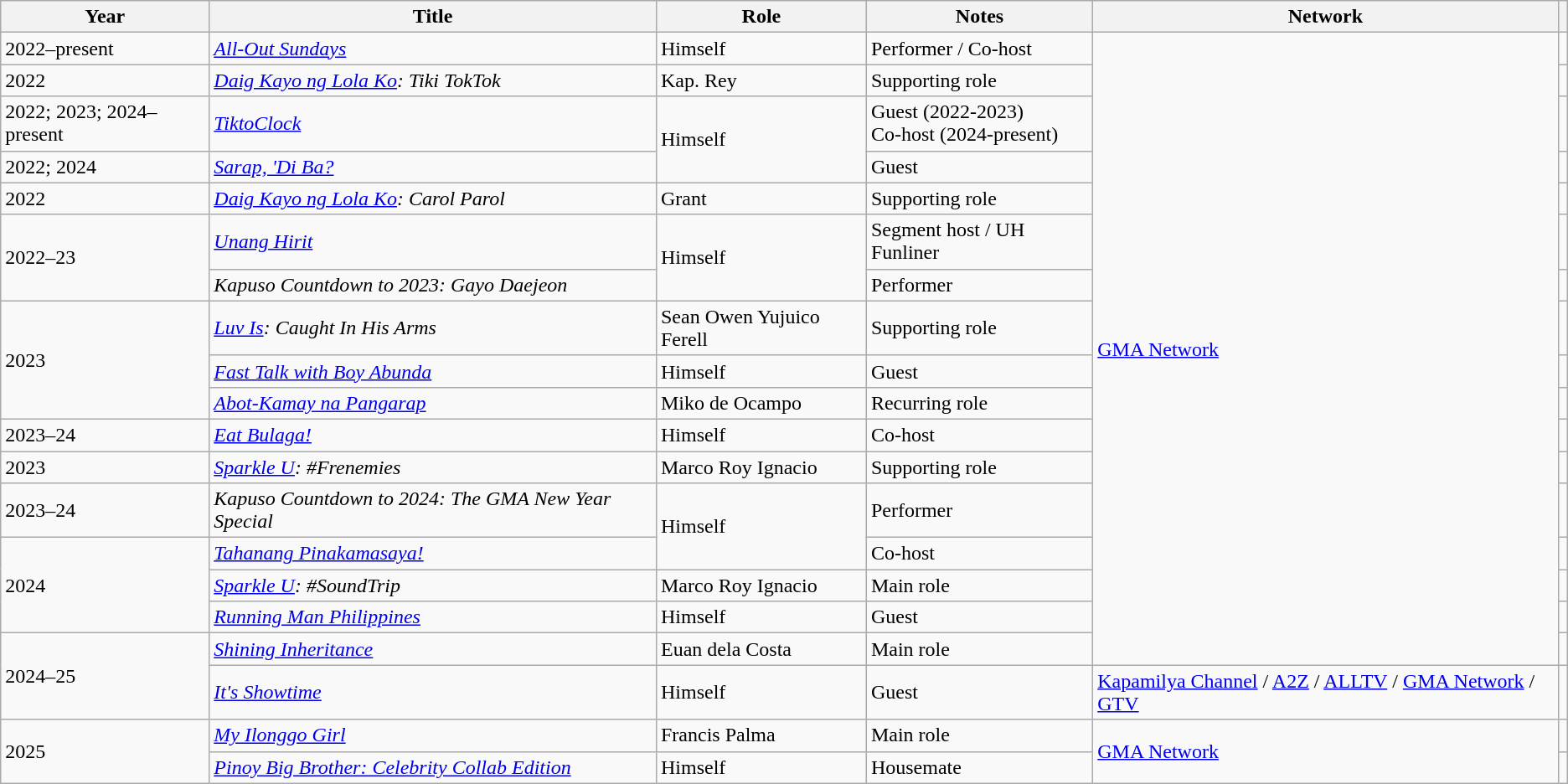<table class="wikitable">
<tr>
<th>Year</th>
<th>Title</th>
<th>Role</th>
<th>Notes</th>
<th>Network</th>
<th></th>
</tr>
<tr>
<td>2022–present</td>
<td><em><a href='#'>All-Out Sundays</a></em></td>
<td rowspan="1">Himself</td>
<td>Performer / Co-host</td>
<td rowspan="17"><a href='#'>GMA Network</a></td>
<td></td>
</tr>
<tr>
<td>2022</td>
<td><em><a href='#'>Daig Kayo ng Lola Ko</a>: Tiki TokTok</em></td>
<td>Kap. Rey</td>
<td>Supporting role</td>
<td></td>
</tr>
<tr>
<td>2022; 2023; 2024–present</td>
<td><em><a href='#'>TiktoClock</a></em></td>
<td rowspan="2">Himself</td>
<td>Guest (2022-2023)<br>Co-host (2024-present)</td>
<td></td>
</tr>
<tr>
<td>2022; 2024</td>
<td><em><a href='#'>Sarap, 'Di Ba?</a></em></td>
<td>Guest</td>
<td></td>
</tr>
<tr>
<td>2022</td>
<td><em><a href='#'>Daig Kayo ng Lola Ko</a>: Carol Parol</em></td>
<td>Grant</td>
<td>Supporting role</td>
<td></td>
</tr>
<tr>
<td rowspan="2">2022–23</td>
<td><em><a href='#'>Unang Hirit</a></em></td>
<td rowspan="2">Himself</td>
<td>Segment host / UH Funliner</td>
<td></td>
</tr>
<tr>
<td><em>Kapuso Countdown to 2023: Gayo Daejeon</em></td>
<td>Performer</td>
<td></td>
</tr>
<tr>
<td rowspan="3">2023</td>
<td><em><a href='#'>Luv Is</a>: Caught In His Arms</em></td>
<td>Sean Owen Yujuico Ferell</td>
<td>Supporting role</td>
<td></td>
</tr>
<tr>
<td><em><a href='#'>Fast Talk with Boy Abunda</a></em></td>
<td>Himself</td>
<td>Guest</td>
<td></td>
</tr>
<tr>
<td><em><a href='#'>Abot-Kamay na Pangarap</a></em></td>
<td>Miko de Ocampo</td>
<td>Recurring role</td>
<td></td>
</tr>
<tr>
<td>2023–24</td>
<td><em><a href='#'>Eat Bulaga!</a></em></td>
<td>Himself</td>
<td>Co-host</td>
<td></td>
</tr>
<tr>
<td>2023</td>
<td><em><a href='#'>Sparkle U</a>: #Frenemies</em></td>
<td>Marco Roy Ignacio</td>
<td>Supporting role</td>
<td></td>
</tr>
<tr>
<td>2023–24</td>
<td><em>Kapuso Countdown to 2024: The GMA New Year Special</em></td>
<td rowspan="2">Himself</td>
<td>Performer</td>
<td></td>
</tr>
<tr>
<td rowspan="3">2024</td>
<td><em><a href='#'>Tahanang Pinakamasaya!</a></em></td>
<td>Co-host</td>
<td></td>
</tr>
<tr>
<td><em><a href='#'>Sparkle U</a>: #SoundTrip</em></td>
<td>Marco Roy Ignacio</td>
<td>Main role</td>
<td></td>
</tr>
<tr>
<td><em><a href='#'>Running Man Philippines</a></em></td>
<td>Himself</td>
<td>Guest</td>
<td></td>
</tr>
<tr>
<td rowspan="2">2024–25</td>
<td><em><a href='#'>Shining Inheritance</a></em></td>
<td>Euan dela Costa</td>
<td>Main role</td>
<td></td>
</tr>
<tr>
<td><em><a href='#'>It's Showtime</a></em></td>
<td>Himself</td>
<td>Guest</td>
<td><a href='#'>Kapamilya Channel</a> / <a href='#'>A2Z</a> / <a href='#'>ALLTV</a> / <a href='#'>GMA Network</a> / <a href='#'>GTV</a></td>
<td></td>
</tr>
<tr>
<td rowspan="2">2025</td>
<td><em><a href='#'>My Ilonggo Girl</a></em></td>
<td>Francis Palma</td>
<td>Main role</td>
<td rowspan="2"><a href='#'>GMA Network</a></td>
<td></td>
</tr>
<tr>
<td><em><a href='#'>Pinoy Big Brother: Celebrity Collab Edition</a></em></td>
<td>Himself</td>
<td>Housemate</td>
<td></td>
</tr>
</table>
